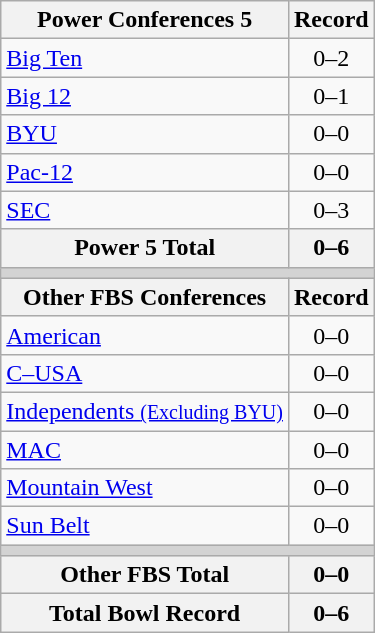<table class="wikitable">
<tr>
<th>Power Conferences 5</th>
<th>Record</th>
</tr>
<tr>
<td><a href='#'>Big Ten</a></td>
<td align=center>0–2</td>
</tr>
<tr>
<td><a href='#'>Big 12</a></td>
<td align=center>0–1</td>
</tr>
<tr>
<td><a href='#'>BYU</a></td>
<td align=center>0–0</td>
</tr>
<tr>
<td><a href='#'>Pac-12</a></td>
<td align=center>0–0</td>
</tr>
<tr>
<td><a href='#'>SEC</a></td>
<td align=center>0–3</td>
</tr>
<tr>
<th>Power 5 Total</th>
<th>0–6</th>
</tr>
<tr>
<th colspan="2" style="background:lightgrey;"></th>
</tr>
<tr>
<th>Other FBS Conferences</th>
<th>Record</th>
</tr>
<tr>
<td><a href='#'>American</a></td>
<td align=center>0–0</td>
</tr>
<tr>
<td><a href='#'>C–USA</a></td>
<td align=center>0–0</td>
</tr>
<tr>
<td><a href='#'>Independents <small>(Excluding BYU)</small></a></td>
<td align=center>0–0</td>
</tr>
<tr>
<td><a href='#'>MAC</a></td>
<td align=center>0–0</td>
</tr>
<tr>
<td><a href='#'>Mountain West</a></td>
<td align=center>0–0</td>
</tr>
<tr>
<td><a href='#'>Sun Belt</a></td>
<td align=center>0–0</td>
</tr>
<tr>
<th colspan="2" style="background:lightgrey;"></th>
</tr>
<tr>
<th>Other FBS Total</th>
<th>0–0</th>
</tr>
<tr>
<th>Total Bowl Record</th>
<th>0–6</th>
</tr>
</table>
